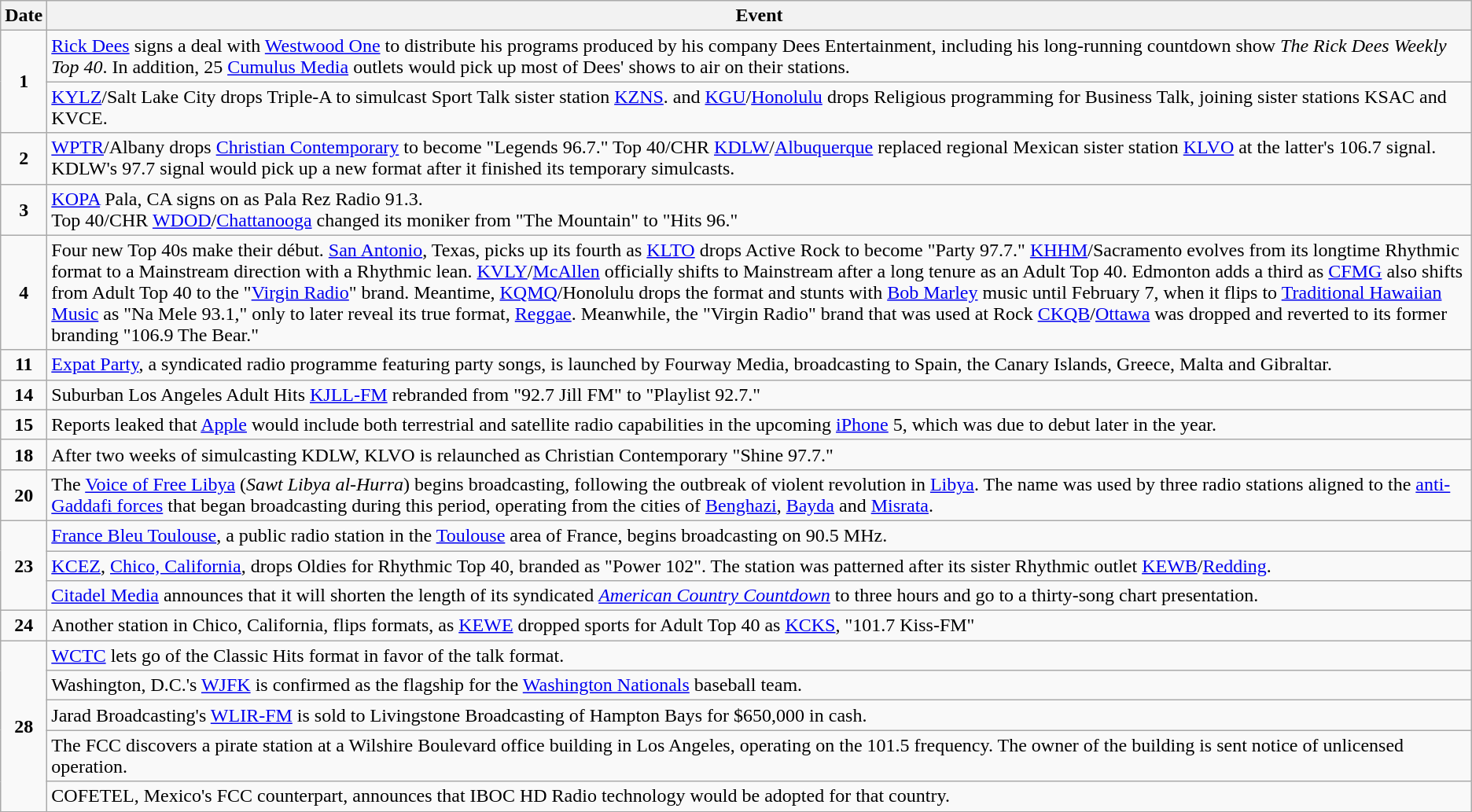<table class="wikitable">
<tr>
<th>Date</th>
<th>Event</th>
</tr>
<tr>
<td style="text-align:center;" rowspan="2"><strong>1</strong></td>
<td><a href='#'>Rick Dees</a> signs a deal with <a href='#'>Westwood One</a> to distribute his programs produced by his company Dees Entertainment, including his long-running countdown show <em>The Rick Dees Weekly Top 40</em>. In addition, 25 <a href='#'>Cumulus Media</a> outlets would pick up most of Dees' shows to air on their stations.</td>
</tr>
<tr>
<td><a href='#'>KYLZ</a>/Salt Lake City drops Triple-A to simulcast Sport Talk sister station <a href='#'>KZNS</a>. and <a href='#'>KGU</a>/<a href='#'>Honolulu</a> drops Religious programming for Business Talk, joining sister stations KSAC and KVCE.</td>
</tr>
<tr>
<td style="text-align:center;"><strong>2</strong></td>
<td><a href='#'>WPTR</a>/Albany drops <a href='#'>Christian Contemporary</a> to become "Legends 96.7." Top 40/CHR <a href='#'>KDLW</a>/<a href='#'>Albuquerque</a> replaced regional Mexican sister station <a href='#'>KLVO</a> at the latter's 106.7 signal. KDLW's 97.7 signal would pick up a new format after it finished its temporary simulcasts.</td>
</tr>
<tr>
<td style="text-align:center;"><strong>3</strong></td>
<td><a href='#'>KOPA</a> Pala, CA signs on as Pala Rez Radio 91.3.<br>Top 40/CHR <a href='#'>WDOD</a>/<a href='#'>Chattanooga</a> changed its moniker from "The Mountain" to "Hits 96."</td>
</tr>
<tr>
<td style="text-align:center;"><strong>4</strong></td>
<td>Four new Top 40s make their début. <a href='#'>San Antonio</a>, Texas, picks up its fourth as <a href='#'>KLTO</a> drops Active Rock to become "Party 97.7." <a href='#'>KHHM</a>/Sacramento evolves from its longtime Rhythmic format to a Mainstream direction with a Rhythmic lean. <a href='#'>KVLY</a>/<a href='#'>McAllen</a> officially shifts to Mainstream after a long tenure as an Adult Top 40. Edmonton adds a third as <a href='#'>CFMG</a> also shifts from Adult Top 40 to the "<a href='#'>Virgin Radio</a>" brand. Meantime, <a href='#'>KQMQ</a>/Honolulu drops the format and stunts with <a href='#'>Bob Marley</a> music until February 7, when it flips to <a href='#'>Traditional Hawaiian Music</a> as "Na Mele 93.1," only to later reveal its true format, <a href='#'>Reggae</a>. Meanwhile, the "Virgin Radio" brand that was used at Rock <a href='#'>CKQB</a>/<a href='#'>Ottawa</a> was dropped and reverted to its former branding "106.9 The Bear."</td>
</tr>
<tr>
<td style="text-align:center;"><strong>11</strong></td>
<td><a href='#'>Expat Party</a>, a syndicated radio programme featuring party songs, is launched by Fourway Media, broadcasting to Spain, the Canary Islands, Greece, Malta and Gibraltar.</td>
</tr>
<tr>
<td style="text-align:center;"><strong>14</strong></td>
<td>Suburban Los Angeles Adult Hits <a href='#'>KJLL-FM</a> rebranded from "92.7 Jill FM" to "Playlist 92.7."</td>
</tr>
<tr>
<td style="text-align:center;" rowspan="1"><strong>15</strong></td>
<td>Reports leaked that <a href='#'>Apple</a> would include both terrestrial and satellite radio capabilities in the upcoming <a href='#'>iPhone</a> 5, which was due to debut later in the year.</td>
</tr>
<tr>
<td style="text-align:center;"><strong>18</strong></td>
<td>After two weeks of simulcasting KDLW, KLVO is relaunched as Christian Contemporary "Shine 97.7."</td>
</tr>
<tr>
<td style="text-align:center;"><strong>20</strong></td>
<td>The <a href='#'>Voice of Free Libya</a> (<em>Sawt Libya al-Hurra</em>) begins broadcasting, following the outbreak of violent revolution in <a href='#'>Libya</a>. The name was used by three radio stations aligned to the <a href='#'>anti-Gaddafi forces</a> that began broadcasting during this period, operating from the cities of <a href='#'>Benghazi</a>, <a href='#'>Bayda</a> and <a href='#'>Misrata</a>.</td>
</tr>
<tr>
<td style="text-align:center;" rowspan="3"><strong>23</strong></td>
<td><a href='#'>France Bleu Toulouse</a>, a public radio station in the <a href='#'>Toulouse</a> area of France, begins broadcasting on 90.5 MHz.</td>
</tr>
<tr>
<td><a href='#'>KCEZ</a>, <a href='#'>Chico, California</a>, drops Oldies for Rhythmic Top 40, branded as "Power 102". The station was patterned after its sister Rhythmic outlet <a href='#'>KEWB</a>/<a href='#'>Redding</a>.</td>
</tr>
<tr>
<td><a href='#'>Citadel Media</a> announces that it will shorten the length of its syndicated <em><a href='#'>American Country Countdown</a></em> to three hours and go to a thirty-song chart presentation.</td>
</tr>
<tr>
<td style="text-align:center;"><strong>24</strong></td>
<td>Another station in Chico, California, flips formats, as <a href='#'>KEWE</a> dropped sports for Adult Top 40 as <a href='#'>KCKS</a>, "101.7 Kiss-FM"</td>
</tr>
<tr>
<td style="text-align:center;" rowspan="5"><strong>28</strong></td>
<td><a href='#'>WCTC</a> lets go of the Classic Hits format in favor of the talk format.</td>
</tr>
<tr>
<td>Washington, D.C.'s <a href='#'>WJFK</a> is confirmed as the flagship for the <a href='#'>Washington Nationals</a> baseball team.</td>
</tr>
<tr>
<td>Jarad Broadcasting's <a href='#'>WLIR-FM</a> is sold to Livingstone Broadcasting of Hampton Bays for $650,000 in cash.</td>
</tr>
<tr>
<td>The FCC discovers a pirate station at a Wilshire Boulevard office building in Los Angeles, operating on the 101.5 frequency. The owner of the building is sent notice of unlicensed operation.</td>
</tr>
<tr>
<td>COFETEL, Mexico's FCC counterpart, announces that IBOC HD Radio technology would be adopted for that country.</td>
</tr>
</table>
